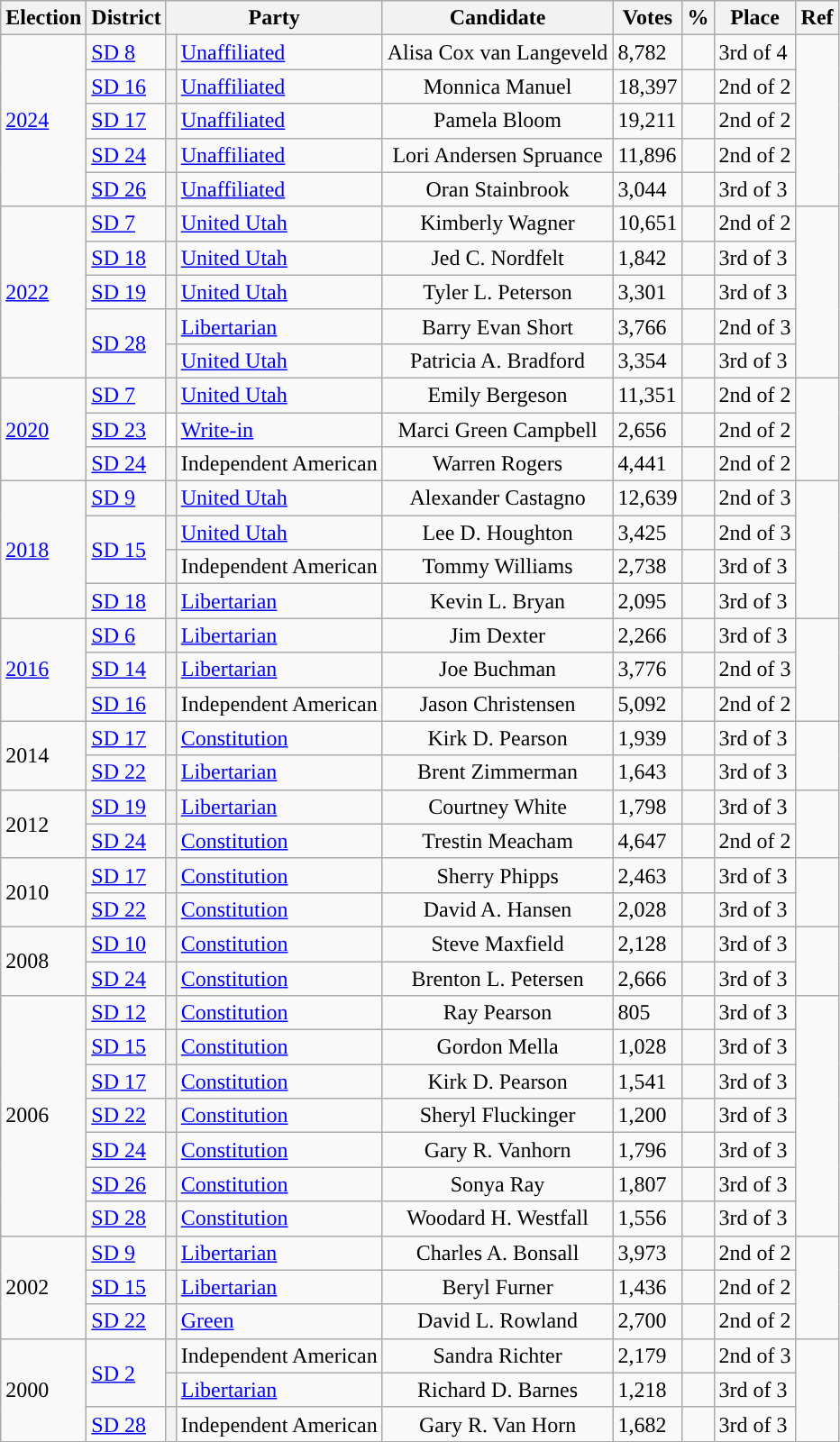<table class="wikitable sortable">
<tr>
<th>Election</th>
<th>District</th>
<th colspan=2>Party</th>
<th>Candidate</th>
<th>Votes</th>
<th>%</th>
<th>Place</th>
<th>Ref</th>
</tr>
<tr>
<td rowspan=5><a href='#'>2024</a></td>
<td><a href='#'>SD 8</a></td>
<th style="background-color:"></th>
<td><a href='#'>Unaffiliated</a></td>
<td align="center">Alisa Cox van Langeveld</td>
<td>8,782</td>
<td></td>
<td>3rd of 4</td>
<td rowspan=5></td>
</tr>
<tr>
<td><a href='#'>SD 16</a></td>
<th style="background-color:"></th>
<td><a href='#'>Unaffiliated</a></td>
<td align="center">Monnica Manuel</td>
<td>18,397</td>
<td></td>
<td>2nd of 2</td>
</tr>
<tr>
<td><a href='#'>SD 17</a></td>
<th style="background-color:"></th>
<td><a href='#'>Unaffiliated</a></td>
<td align="center">Pamela Bloom</td>
<td>19,211</td>
<td></td>
<td>2nd of 2</td>
</tr>
<tr>
<td><a href='#'>SD 24</a></td>
<th style="background-color:"></th>
<td><a href='#'>Unaffiliated</a></td>
<td align="center">Lori Andersen Spruance</td>
<td>11,896</td>
<td></td>
<td>2nd of 2</td>
</tr>
<tr>
<td><a href='#'>SD 26</a></td>
<th style="background-color:"></th>
<td><a href='#'>Unaffiliated</a></td>
<td align="center">Oran Stainbrook</td>
<td>3,044</td>
<td></td>
<td>3rd of 3</td>
</tr>
<tr>
<td rowspan=5><a href='#'>2022</a></td>
<td><a href='#'>SD 7</a></td>
<th style="background-color:"></th>
<td><a href='#'>United Utah</a></td>
<td align="center">Kimberly Wagner</td>
<td>10,651</td>
<td></td>
<td>2nd of 2</td>
<td rowspan=5></td>
</tr>
<tr>
<td><a href='#'>SD 18</a></td>
<th style="background-color:"></th>
<td><a href='#'>United Utah</a></td>
<td align="center">Jed C. Nordfelt</td>
<td>1,842</td>
<td></td>
<td>3rd of 3</td>
</tr>
<tr>
<td><a href='#'>SD 19</a></td>
<th style="background-color:"></th>
<td><a href='#'>United Utah</a></td>
<td align="center">Tyler L. Peterson</td>
<td>3,301</td>
<td></td>
<td>3rd of 3</td>
</tr>
<tr>
<td rowspan=2><a href='#'>SD 28</a></td>
<th style="background-color:"></th>
<td><a href='#'>Libertarian</a></td>
<td align="center">Barry Evan Short</td>
<td>3,766</td>
<td></td>
<td>2nd of 3</td>
</tr>
<tr>
<th style="background-color:"></th>
<td><a href='#'>United Utah</a></td>
<td align="center">Patricia A. Bradford</td>
<td>3,354</td>
<td></td>
<td>3rd of 3</td>
</tr>
<tr>
<td rowspan=3><a href='#'>2020</a></td>
<td><a href='#'>SD 7</a></td>
<th style="background-color:"></th>
<td><a href='#'>United Utah</a></td>
<td align="center">Emily Bergeson</td>
<td>11,351</td>
<td></td>
<td>2nd of 2</td>
<td rowspan=3></td>
</tr>
<tr>
<td><a href='#'>SD 23</a></td>
<th style="background-color:#ffffff"></th>
<td><a href='#'>Write-in</a></td>
<td align="center">Marci Green Campbell</td>
<td>2,656</td>
<td></td>
<td>2nd of 2</td>
</tr>
<tr>
<td><a href='#'>SD 24</a></td>
<th style="background-color:"></th>
<td>Independent American</td>
<td align="center">Warren Rogers</td>
<td>4,441</td>
<td></td>
<td>2nd of 2</td>
</tr>
<tr>
<td rowspan=4><a href='#'>2018</a></td>
<td><a href='#'>SD 9</a></td>
<th style="background-color:"></th>
<td><a href='#'>United Utah</a></td>
<td align="center">Alexander Castagno</td>
<td>12,639</td>
<td></td>
<td>2nd of 3</td>
<td rowspan=4></td>
</tr>
<tr>
<td rowspan=2><a href='#'>SD 15</a></td>
<th style="background-color:"></th>
<td><a href='#'>United Utah</a></td>
<td align="center">Lee D. Houghton</td>
<td>3,425</td>
<td></td>
<td>2nd of 3</td>
</tr>
<tr>
<th style="background-color:"></th>
<td>Independent American</td>
<td align="center">Tommy Williams</td>
<td>2,738</td>
<td></td>
<td>3rd of 3</td>
</tr>
<tr>
<td><a href='#'>SD 18</a></td>
<th style="background-color:"></th>
<td><a href='#'>Libertarian</a></td>
<td align="center">Kevin L. Bryan</td>
<td>2,095</td>
<td></td>
<td>3rd of 3</td>
</tr>
<tr>
<td rowspan=3><a href='#'>2016</a></td>
<td><a href='#'>SD 6</a></td>
<th style="background-color:"></th>
<td><a href='#'>Libertarian</a></td>
<td align="center">Jim Dexter</td>
<td>2,266</td>
<td></td>
<td>3rd of 3</td>
<td rowspan=3></td>
</tr>
<tr>
<td><a href='#'>SD 14</a></td>
<th style="background-color:"></th>
<td><a href='#'>Libertarian</a></td>
<td align="center">Joe Buchman</td>
<td>3,776</td>
<td></td>
<td>2nd of 3</td>
</tr>
<tr>
<td><a href='#'>SD 16</a></td>
<th style="background-color:"></th>
<td>Independent American</td>
<td align="center">Jason Christensen</td>
<td>5,092</td>
<td></td>
<td>2nd of 2</td>
</tr>
<tr>
<td rowspan=2>2014</td>
<td><a href='#'>SD 17</a></td>
<th style="background-color:"></th>
<td><a href='#'>Constitution</a></td>
<td align="center">Kirk D. Pearson</td>
<td>1,939</td>
<td></td>
<td>3rd of 3</td>
<td rowspan=2></td>
</tr>
<tr>
<td><a href='#'>SD 22</a></td>
<th style="background-color:"></th>
<td><a href='#'>Libertarian</a></td>
<td align="center">Brent Zimmerman</td>
<td>1,643</td>
<td></td>
<td>3rd of 3</td>
</tr>
<tr>
<td rowspan=2>2012</td>
<td><a href='#'>SD 19</a></td>
<th style="background-color:"></th>
<td><a href='#'>Libertarian</a></td>
<td align="center">Courtney White</td>
<td>1,798</td>
<td></td>
<td>3rd of 3</td>
<td rowspan=2></td>
</tr>
<tr>
<td><a href='#'>SD 24</a></td>
<th style="background-color:"></th>
<td><a href='#'>Constitution</a></td>
<td align="center">Trestin Meacham</td>
<td>4,647</td>
<td></td>
<td>2nd of 2</td>
</tr>
<tr>
<td rowspan=2>2010</td>
<td><a href='#'>SD 17</a></td>
<th style="background-color:"></th>
<td><a href='#'>Constitution</a></td>
<td align="center">Sherry Phipps</td>
<td>2,463</td>
<td></td>
<td>3rd of 3</td>
<td rowspan=2></td>
</tr>
<tr>
<td><a href='#'>SD 22</a></td>
<th style="background-color:"></th>
<td><a href='#'>Constitution</a></td>
<td align="center">David A. Hansen</td>
<td>2,028</td>
<td></td>
<td>3rd of 3</td>
</tr>
<tr>
<td rowspan=2>2008</td>
<td><a href='#'>SD 10</a></td>
<th style="background-color:"></th>
<td><a href='#'>Constitution</a></td>
<td align="center">Steve Maxfield</td>
<td>2,128</td>
<td></td>
<td>3rd of 3</td>
<td rowspan=2></td>
</tr>
<tr>
<td><a href='#'>SD 24</a></td>
<th style="background-color:"></th>
<td><a href='#'>Constitution</a></td>
<td align="center">Brenton L. Petersen</td>
<td>2,666</td>
<td></td>
<td>3rd of 3</td>
</tr>
<tr>
<td rowspan=7>2006</td>
<td><a href='#'>SD 12</a></td>
<th style="background-color:"></th>
<td><a href='#'>Constitution</a></td>
<td align="center">Ray Pearson</td>
<td>805</td>
<td></td>
<td>3rd of 3</td>
<td rowspan=7></td>
</tr>
<tr>
<td><a href='#'>SD 15</a></td>
<th style="background-color:"></th>
<td><a href='#'>Constitution</a></td>
<td align="center">Gordon Mella</td>
<td>1,028</td>
<td></td>
<td>3rd of 3</td>
</tr>
<tr>
<td><a href='#'>SD 17</a></td>
<th style="background-color:"></th>
<td><a href='#'>Constitution</a></td>
<td align="center">Kirk D. Pearson</td>
<td>1,541</td>
<td></td>
<td>3rd of 3</td>
</tr>
<tr>
<td><a href='#'>SD 22</a></td>
<th style="background-color:"></th>
<td><a href='#'>Constitution</a></td>
<td align="center">Sheryl Fluckinger</td>
<td>1,200</td>
<td></td>
<td>3rd of 3</td>
</tr>
<tr>
<td><a href='#'>SD 24</a></td>
<th style="background-color:"></th>
<td><a href='#'>Constitution</a></td>
<td align="center">Gary R. Vanhorn</td>
<td>1,796</td>
<td></td>
<td>3rd of 3</td>
</tr>
<tr>
<td><a href='#'>SD 26</a></td>
<th style="background-color:"></th>
<td><a href='#'>Constitution</a></td>
<td align="center">Sonya Ray</td>
<td>1,807</td>
<td></td>
<td>3rd of 3</td>
</tr>
<tr>
<td><a href='#'>SD 28</a></td>
<th style="background-color:"></th>
<td><a href='#'>Constitution</a></td>
<td align="center">Woodard H. Westfall</td>
<td>1,556</td>
<td></td>
<td>3rd of 3</td>
</tr>
<tr>
<td rowspan=3>2002</td>
<td><a href='#'>SD 9</a></td>
<th style="background-color:"></th>
<td><a href='#'>Libertarian</a></td>
<td align="center">Charles A. Bonsall</td>
<td>3,973</td>
<td></td>
<td>2nd of 2</td>
<td rowspan=3></td>
</tr>
<tr>
<td><a href='#'>SD 15</a></td>
<th style="background-color:"></th>
<td><a href='#'>Libertarian</a></td>
<td align="center">Beryl Furner</td>
<td>1,436</td>
<td></td>
<td>2nd of 2</td>
</tr>
<tr>
<td><a href='#'>SD 22</a></td>
<th style="background-color:"></th>
<td><a href='#'>Green</a></td>
<td align="center">David L. Rowland</td>
<td>2,700</td>
<td></td>
<td>2nd of 2</td>
</tr>
<tr>
<td rowspan=3>2000</td>
<td rowspan=2><a href='#'>SD 2</a></td>
<th style="background-color:"></th>
<td>Independent American</td>
<td align="center">Sandra Richter</td>
<td>2,179</td>
<td></td>
<td>2nd of 3</td>
<td rowspan=3></td>
</tr>
<tr>
<th style="background-color:"></th>
<td><a href='#'>Libertarian</a></td>
<td align="center">Richard D. Barnes</td>
<td>1,218</td>
<td></td>
<td>3rd of 3</td>
</tr>
<tr>
<td><a href='#'>SD 28</a></td>
<th style="background-color:"></th>
<td>Independent American</td>
<td align="center">Gary R. Van Horn</td>
<td>1,682</td>
<td></td>
<td>3rd of 3</td>
</tr>
</table>
